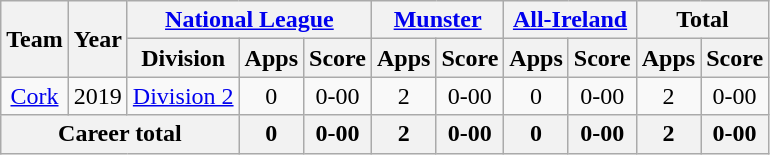<table class="wikitable" style="text-align:center">
<tr>
<th rowspan="2">Team</th>
<th rowspan="2">Year</th>
<th colspan="3"><a href='#'>National League</a></th>
<th colspan="2"><a href='#'>Munster</a></th>
<th colspan="2"><a href='#'>All-Ireland</a></th>
<th colspan="2">Total</th>
</tr>
<tr>
<th>Division</th>
<th>Apps</th>
<th>Score</th>
<th>Apps</th>
<th>Score</th>
<th>Apps</th>
<th>Score</th>
<th>Apps</th>
<th>Score</th>
</tr>
<tr>
<td rowspan="1"><a href='#'>Cork</a></td>
<td>2019</td>
<td rowspan="1"><a href='#'>Division 2</a></td>
<td>0</td>
<td>0-00</td>
<td>2</td>
<td>0-00</td>
<td>0</td>
<td>0-00</td>
<td>2</td>
<td>0-00</td>
</tr>
<tr>
<th colspan="3">Career total</th>
<th>0</th>
<th>0-00</th>
<th>2</th>
<th>0-00</th>
<th>0</th>
<th>0-00</th>
<th>2</th>
<th>0-00</th>
</tr>
</table>
